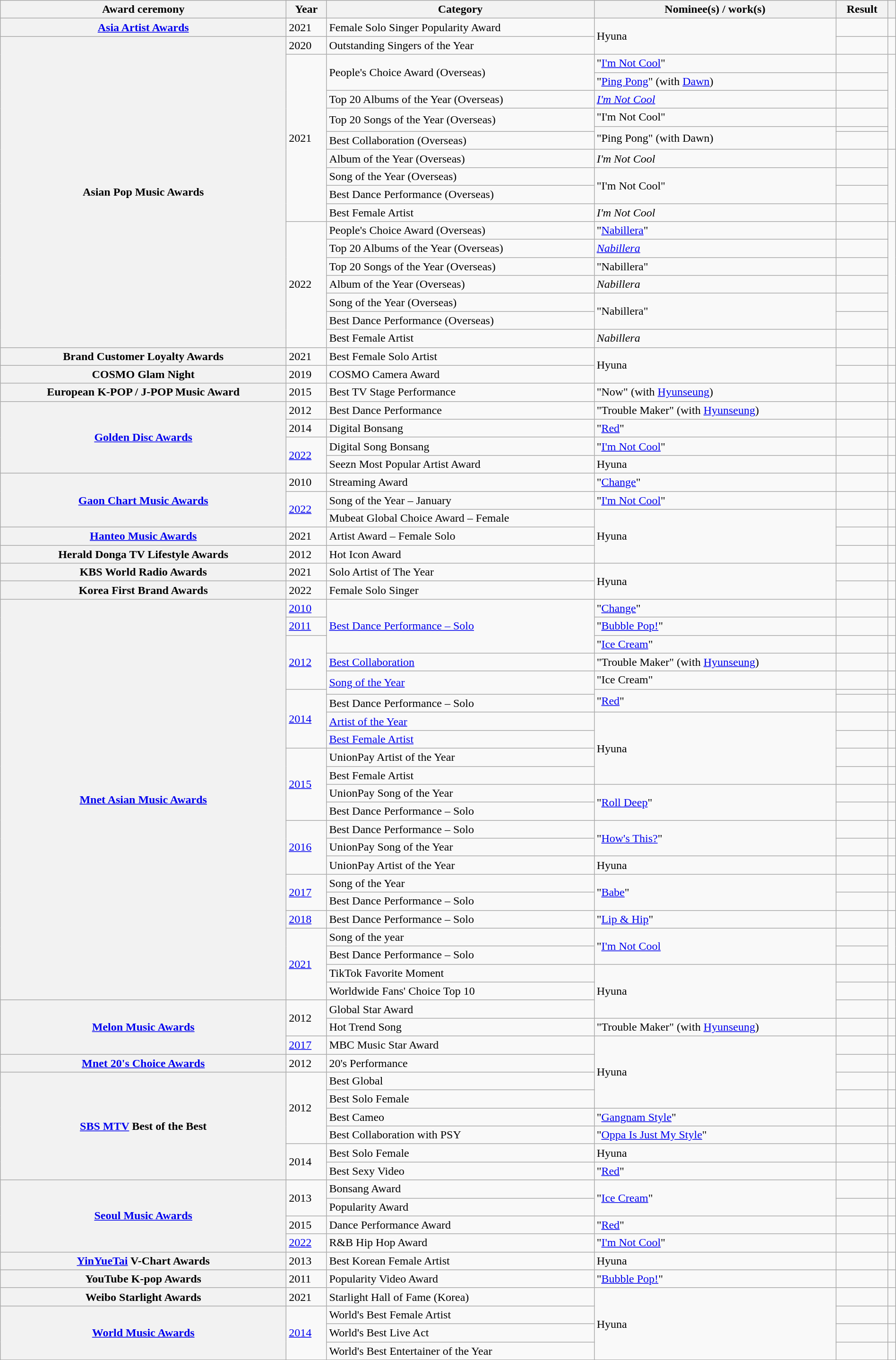<table class="wikitable sortable plainrowheaders" style="width:100%">
<tr>
<th scope="col">Award ceremony</th>
<th scope="col">Year</th>
<th scope="col">Category</th>
<th scope="col">Nominee(s) / work(s)</th>
<th scope="col">Result</th>
<th scope="col" class="unsortable"></th>
</tr>
<tr>
<th scope="row"><a href='#'>Asia Artist Awards</a></th>
<td>2021</td>
<td>Female Solo Singer Popularity Award</td>
<td rowspan="2">Hyuna</td>
<td></td>
<td style="text-align:center"></td>
</tr>
<tr>
<th rowspan="18" scope="row">Asian Pop Music Awards</th>
<td>2020</td>
<td>Outstanding Singers of the Year</td>
<td></td>
<td style="text-align:center"></td>
</tr>
<tr>
<td rowspan="10">2021</td>
<td rowspan="2" style="text-align:left">People's Choice Award (Overseas)</td>
<td>"<a href='#'>I'm Not Cool</a>"</td>
<td></td>
<td align="center" rowspan="6"></td>
</tr>
<tr>
<td>"<a href='#'>Ping Pong</a>" (with <a href='#'>Dawn</a>)</td>
<td></td>
</tr>
<tr>
<td style="text-align:left">Top 20 Albums of the Year (Overseas)</td>
<td><em><a href='#'>I'm Not Cool</a></em></td>
<td></td>
</tr>
<tr>
<td rowspan="2" style="text-align:left">Top 20 Songs of the Year (Overseas)</td>
<td>"I'm Not Cool"</td>
<td></td>
</tr>
<tr>
<td rowspan="2">"Ping Pong" (with Dawn)</td>
<td></td>
</tr>
<tr>
<td>Best Collaboration (Overseas)</td>
<td></td>
</tr>
<tr>
<td style="text-align:left">Album of the Year (Overseas)</td>
<td><em>I'm Not Cool</em></td>
<td></td>
<td align="center" rowspan="4"></td>
</tr>
<tr>
<td style="text-align:left">Song of the Year (Overseas)</td>
<td rowspan="2">"I'm Not Cool"</td>
<td></td>
</tr>
<tr>
<td>Best Dance Performance (Overseas)</td>
<td></td>
</tr>
<tr>
<td>Best Female Artist</td>
<td><em>I'm Not Cool</em></td>
<td></td>
</tr>
<tr>
<td rowspan="7">2022</td>
<td>People's Choice Award (Overseas)</td>
<td>"<a href='#'>Nabillera</a>"</td>
<td></td>
<td align="center" rowspan="7"></td>
</tr>
<tr>
<td>Top 20 Albums of the Year (Overseas)</td>
<td><em><a href='#'>Nabillera</a></em></td>
<td></td>
</tr>
<tr>
<td>Top 20 Songs of the Year (Overseas)</td>
<td>"Nabillera"</td>
<td></td>
</tr>
<tr>
<td>Album of the Year (Overseas)</td>
<td><em>Nabillera</em></td>
<td></td>
</tr>
<tr>
<td>Song of the Year (Overseas)</td>
<td rowspan="2">"Nabillera"</td>
<td></td>
</tr>
<tr>
<td>Best Dance Performance (Overseas)</td>
<td></td>
</tr>
<tr>
<td>Best Female Artist</td>
<td><em>Nabillera</em></td>
<td></td>
</tr>
<tr>
<th scope="row">Brand Customer Loyalty Awards</th>
<td>2021</td>
<td>Best Female Solo Artist</td>
<td rowspan="2">Hyuna</td>
<td></td>
<td align=center></td>
</tr>
<tr>
<th scope="row">COSMO Glam Night</th>
<td>2019</td>
<td>COSMO Camera Award</td>
<td></td>
<td></td>
</tr>
<tr>
<th scope="row">European K-POP / J-POP Music Award</th>
<td>2015</td>
<td>Best TV Stage Performance</td>
<td>"Now" (with <a href='#'>Hyunseung</a>)</td>
<td></td>
<td></td>
</tr>
<tr>
<th scope="row" rowspan=4><a href='#'>Golden Disc Awards</a></th>
<td>2012</td>
<td>Best Dance Performance</td>
<td>"Trouble Maker" (with <a href='#'>Hyunseung</a>)</td>
<td></td>
<td></td>
</tr>
<tr>
<td>2014</td>
<td>Digital Bonsang</td>
<td>"<a href='#'>Red</a>"</td>
<td></td>
<td style="text-align:center"></td>
</tr>
<tr>
<td rowspan="2"><a href='#'>2022</a></td>
<td>Digital Song Bonsang</td>
<td>"<a href='#'>I'm Not Cool</a>"</td>
<td></td>
<td style="text-align:center"></td>
</tr>
<tr>
<td>Seezn Most Popular Artist Award</td>
<td>Hyuna</td>
<td></td>
<td style="text-align:center;"></td>
</tr>
<tr>
<th scope="row" rowspan=3><a href='#'>Gaon Chart Music Awards</a></th>
<td>2010</td>
<td>Streaming Award</td>
<td>"<a href='#'>Change</a>"</td>
<td></td>
<td></td>
</tr>
<tr>
<td rowspan="2"><a href='#'>2022</a></td>
<td>Song of the Year – January</td>
<td>"<a href='#'>I'm Not Cool</a>"</td>
<td></td>
<td style="text-align:center"></td>
</tr>
<tr>
<td>Mubeat Global Choice Award – Female</td>
<td rowspan="3">Hyuna</td>
<td></td>
<td style="text-align:center;"></td>
</tr>
<tr>
<th scope="row"><a href='#'>Hanteo Music Awards</a></th>
<td>2021</td>
<td>Artist Award – Female Solo</td>
<td></td>
<td style="text-align:center;"></td>
</tr>
<tr>
<th scope="row">Herald Donga TV Lifestyle Awards</th>
<td>2012</td>
<td>Hot Icon Award</td>
<td></td>
<td style="text-align:center"></td>
</tr>
<tr>
<th scope="row">KBS World Radio Awards</th>
<td>2021</td>
<td>Solo Artist of The Year</td>
<td rowspan="2">Hyuna</td>
<td></td>
<td></td>
</tr>
<tr>
<th scope="row" rowspan="1">Korea First Brand Awards</th>
<td>2022</td>
<td>Female Solo Singer</td>
<td></td>
<td style="text-align:center"></td>
</tr>
<tr>
<th scope="row" rowspan=23><a href='#'>Mnet Asian Music Awards</a></th>
<td><a href='#'>2010</a></td>
<td rowspan="3"><a href='#'>Best Dance Performance – Solo</a></td>
<td>"<a href='#'>Change</a>"</td>
<td></td>
<td></td>
</tr>
<tr>
<td><a href='#'>2011</a></td>
<td>"<a href='#'>Bubble Pop!</a>"</td>
<td></td>
<td></td>
</tr>
<tr>
<td rowspan="3"><a href='#'>2012</a></td>
<td>"<a href='#'>Ice Cream</a>"</td>
<td></td>
<td></td>
</tr>
<tr>
<td><a href='#'>Best Collaboration</a></td>
<td>"Trouble Maker" (with <a href='#'>Hyunseung</a>)</td>
<td></td>
<td></td>
</tr>
<tr>
<td rowspan="2"><a href='#'>Song of the Year</a></td>
<td>"Ice Cream"</td>
<td></td>
<td></td>
</tr>
<tr>
<td rowspan="4"><a href='#'>2014</a></td>
<td rowspan="2">"<a href='#'>Red</a>"</td>
<td></td>
<td></td>
</tr>
<tr>
<td>Best Dance Performance – Solo</td>
<td></td>
<td></td>
</tr>
<tr>
<td><a href='#'>Artist of the Year</a></td>
<td rowspan="4">Hyuna</td>
<td></td>
<td></td>
</tr>
<tr>
<td><a href='#'>Best Female Artist</a></td>
<td></td>
<td></td>
</tr>
<tr>
<td rowspan="4"><a href='#'>2015</a></td>
<td>UnionPay Artist of the Year</td>
<td></td>
<td></td>
</tr>
<tr>
<td>Best Female Artist</td>
<td></td>
<td></td>
</tr>
<tr>
<td>UnionPay Song of the Year</td>
<td rowspan="2">"<a href='#'>Roll Deep</a>"</td>
<td></td>
<td></td>
</tr>
<tr>
<td>Best Dance Performance – Solo</td>
<td></td>
<td style="text-align:center"></td>
</tr>
<tr>
<td rowspan="3"><a href='#'>2016</a></td>
<td>Best Dance Performance – Solo</td>
<td rowspan="2">"<a href='#'>How's This?</a>"</td>
<td></td>
<td></td>
</tr>
<tr>
<td>UnionPay Song of the Year</td>
<td></td>
<td></td>
</tr>
<tr>
<td>UnionPay Artist of the Year</td>
<td>Hyuna</td>
<td></td>
<td></td>
</tr>
<tr>
<td rowspan="2"><a href='#'>2017</a></td>
<td>Song of the Year</td>
<td rowspan="2">"<a href='#'>Babe</a>"</td>
<td></td>
<td></td>
</tr>
<tr>
<td>Best Dance Performance – Solo</td>
<td></td>
<td></td>
</tr>
<tr>
<td rowspan="1"><a href='#'>2018</a></td>
<td>Best Dance Performance – Solo</td>
<td rowspan="1">"<a href='#'>Lip & Hip</a>"</td>
<td></td>
<td></td>
</tr>
<tr>
<td rowspan="4"><a href='#'>2021</a></td>
<td>Song of the year</td>
<td rowspan="2">"<a href='#'>I'm Not Cool</a></td>
<td></td>
<td style="text-align:center" rowspan="2"></td>
</tr>
<tr>
<td>Best Dance Performance – Solo</td>
<td></td>
</tr>
<tr>
<td>TikTok Favorite Moment</td>
<td rowspan="3">Hyuna</td>
<td></td>
<td style="text-align:center"></td>
</tr>
<tr>
<td>Worldwide Fans' Choice Top 10</td>
<td></td>
<td style="text-align:center"></td>
</tr>
<tr>
<th scope="row" rowspan=3><a href='#'>Melon Music Awards</a></th>
<td rowspan="2">2012</td>
<td>Global Star Award</td>
<td></td>
<td></td>
</tr>
<tr>
<td>Hot Trend Song</td>
<td>"Trouble Maker" (with <a href='#'>Hyunseung</a>)</td>
<td></td>
<td></td>
</tr>
<tr>
<td><a href='#'>2017</a></td>
<td>MBC Music Star Award</td>
<td rowspan="4">Hyuna</td>
<td> </td>
<td></td>
</tr>
<tr>
<th scope="row"><a href='#'>Mnet 20's Choice Awards</a></th>
<td>2012</td>
<td>20's Performance</td>
<td> </td>
<td style="text-align:center"></td>
</tr>
<tr>
<th scope="row" rowspan=6><a href='#'>SBS MTV</a> Best of the Best</th>
<td rowspan="4">2012</td>
<td>Best Global</td>
<td></td>
<td></td>
</tr>
<tr>
<td>Best Solo Female</td>
<td></td>
<td></td>
</tr>
<tr>
<td>Best Cameo</td>
<td>"<a href='#'>Gangnam Style</a>"</td>
<td></td>
<td></td>
</tr>
<tr>
<td>Best Collaboration with PSY</td>
<td>"<a href='#'>Oppa Is Just My Style</a>"</td>
<td></td>
<td></td>
</tr>
<tr>
<td rowspan="2">2014</td>
<td>Best Solo Female</td>
<td>Hyuna</td>
<td></td>
<td></td>
</tr>
<tr>
<td>Best Sexy Video</td>
<td>"<a href='#'>Red</a>"</td>
<td></td>
<td></td>
</tr>
<tr>
<th scope="row" rowspan=4><a href='#'>Seoul Music Awards</a></th>
<td rowspan="2">2013</td>
<td>Bonsang Award</td>
<td rowspan="2">"<a href='#'>Ice Cream</a>"</td>
<td></td>
<td></td>
</tr>
<tr>
<td>Popularity Award</td>
<td></td>
<td></td>
</tr>
<tr>
<td>2015</td>
<td>Dance Performance Award</td>
<td>"<a href='#'>Red</a>"</td>
<td></td>
<td></td>
</tr>
<tr>
<td rowspan="1"><a href='#'>2022</a></td>
<td>R&B Hip Hop Award</td>
<td>"<a href='#'>I'm Not Cool</a>"</td>
<td></td>
<td style="text-align:center"></td>
</tr>
<tr>
<th scope="row"><a href='#'>YinYueTai</a> V-Chart Awards</th>
<td>2013</td>
<td>Best Korean Female Artist</td>
<td>Hyuna</td>
<td></td>
<td style="text-align:center"></td>
</tr>
<tr>
<th scope="row">YouTube K-pop Awards</th>
<td>2011</td>
<td>Popularity Video Award</td>
<td>"<a href='#'>Bubble Pop!</a>"</td>
<td></td>
<td></td>
</tr>
<tr>
<th scope="row">Weibo Starlight Awards</th>
<td>2021</td>
<td>Starlight Hall of Fame (Korea)</td>
<td rowspan="4">Hyuna</td>
<td></td>
<td style="text-align:center;"></td>
</tr>
<tr>
<th scope="row" rowspan=3><a href='#'>World Music Awards</a></th>
<td rowspan="3"><a href='#'>2014</a></td>
<td>World's Best Female Artist</td>
<td></td>
<td></td>
</tr>
<tr>
<td>World's Best Live Act</td>
<td></td>
<td></td>
</tr>
<tr>
<td>World's Best Entertainer of the Year</td>
<td></td>
<td></td>
</tr>
<tr>
</tr>
</table>
